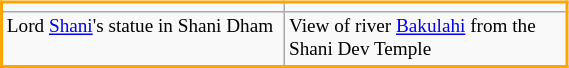<table class="wikitable"  style="width:30%; float:right; font-size:80%; border:2px solid orange;">
<tr>
<td style="width:30%; text-align:center;"></td>
<td style="width:30%; text-align:center;"></td>
</tr>
<tr>
<td valign="top">Lord <a href='#'>Shani</a>'s statue in Shani Dham</td>
<td valign="top">View of river <a href='#'>Bakulahi</a> from the Shani Dev Temple</td>
</tr>
</table>
